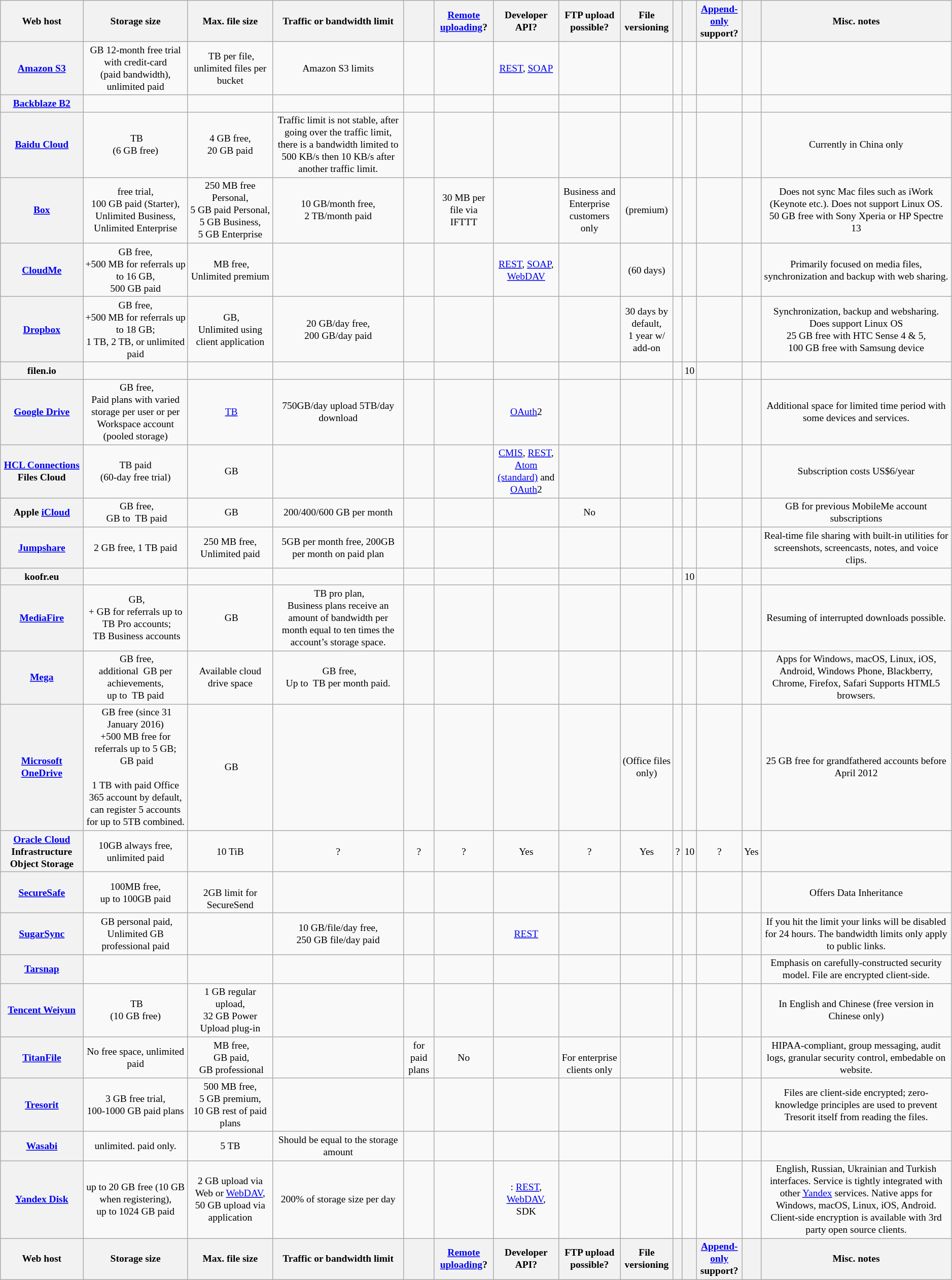<table class="wikitable sortable sort-under sticky-header sticky-table-row1 sticky-table-col1" style="font-size: small; text-align: center;">
<tr>
<th>Web host</th>
<th>Storage size</th>
<th>Max. file size</th>
<th>Traffic or bandwidth limit</th>
<th></th>
<th><a href='#'>Remote uploading</a>?</th>
<th>Developer API?</th>
<th>FTP upload possible?</th>
<th>File versioning</th>
<th></th>
<th></th>
<th><a href='#'>Append-only</a><br>support?</th>
<th></th>
<th>Misc. notes</th>
</tr>
<tr>
<th><a href='#'>Amazon S3</a></th>
<td>  GB 12-month free trial with credit-card<br>(paid bandwidth),<br>unlimited paid</td>
<td>  TB per file, unlimited files per bucket</td>
<td> Amazon S3 limits</td>
<td> </td>
<td> </td>
<td> <a href='#'>REST</a>, <a href='#'>SOAP</a></td>
<td> </td>
<td> </td>
<td> </td>
<td> </td>
<td></td>
<td></td>
<td> </td>
</tr>
<tr>
<th><a href='#'>Backblaze B2</a></th>
<td> </td>
<td> </td>
<td> </td>
<td> </td>
<td> </td>
<td> </td>
<td> </td>
<td> </td>
<td> </td>
<td> </td>
<td> </td>
<td> </td>
<td></td>
</tr>
<tr>
<th><a href='#'>Baidu Cloud</a></th>
<td>  TB <br>(6 GB free)</td>
<td> 4 GB free,<br>20 GB paid</td>
<td>   Traffic limit is not stable, after going over the traffic limit, there is a bandwidth limited to 500 KB/s then 10 KB/s after another traffic limit.</td>
<td> </td>
<td> </td>
<td> </td>
<td> </td>
<td> </td>
<td> </td>
<td> </td>
<td></td>
<td></td>
<td> Currently in China only</td>
</tr>
<tr>
<th><a href='#'>Box</a></th>
<td> free trial,<br>100 GB paid (Starter),<br>Unlimited Business,<br>Unlimited Enterprise</td>
<td> 250 MB free Personal,<br>5 GB paid Personal,<br>5 GB Business,<br>5 GB Enterprise</td>
<td> 10 GB/month free,<br>2 TB/month paid</td>
<td> </td>
<td>  30 MB per file via IFTTT</td>
<td> </td>
<td>  Business and Enterprise customers only</td>
<td>  (premium)</td>
<td> </td>
<td> </td>
<td></td>
<td></td>
<td> Does not sync Mac files such as iWork (Keynote etc.). Does not support Linux OS. <br>50 GB free with Sony Xperia or HP Spectre 13</td>
</tr>
<tr>
<th><a href='#'>CloudMe</a></th>
<td>  GB free,<br>+500 MB for referrals up to 16 GB,<br>500 GB paid</td>
<td>  MB free,<br>Unlimited premium</td>
<td> </td>
<td> </td>
<td> </td>
<td>  <a href='#'>REST</a>, <a href='#'>SOAP</a>, <a href='#'>WebDAV</a></td>
<td> </td>
<td>  (60 days)</td>
<td> </td>
<td> </td>
<td></td>
<td></td>
<td> Primarily focused on media files, synchronization and backup with web sharing.</td>
</tr>
<tr>
<th><a href='#'>Dropbox</a></th>
<td>  GB free,<br>+500 MB for referrals up to 18 GB;<br>1 TB, 2 TB, or unlimited paid</td>
<td>  GB,<br>Unlimited using<br>client application</td>
<td> 20 GB/day free,<br>200 GB/day paid</td>
<td> </td>
<td> </td>
<td> </td>
<td> </td>
<td>  30 days by default,<br>1 year w/ add-on</td>
<td> </td>
<td> </td>
<td></td>
<td></td>
<td>Synchronization, backup and websharing. Does support Linux OS<br>25 GB free with HTC Sense 4 & 5,<br>100 GB free with Samsung device</td>
</tr>
<tr>
<th>filen.io</th>
<td></td>
<td></td>
<td></td>
<td></td>
<td></td>
<td></td>
<td></td>
<td></td>
<td></td>
<td>10</td>
<td></td>
<td></td>
<td></td>
</tr>
<tr>
<th><a href='#'>Google Drive</a></th>
<td>  GB free,<br>Paid plans with varied storage per user or per Workspace account (pooled storage)</td>
<td>  <a href='#'>TB</a></td>
<td> 750GB/day upload 5TB/day download</td>
<td> </td>
<td> </td>
<td> <a href='#'>OAuth</a>2</td>
<td> </td>
<td> </td>
<td> </td>
<td> </td>
<td></td>
<td></td>
<td>Additional space for limited time period with some devices and services.</td>
</tr>
<tr>
<th><a href='#'>HCL Connections</a> Files Cloud</th>
<td>  TB paid<br>(60-day free trial)</td>
<td>  GB</td>
<td> </td>
<td> </td>
<td> </td>
<td> <a href='#'>CMIS</a>, <a href='#'>REST</a>, <a href='#'>Atom (standard)</a> and <a href='#'>OAuth</a>2</td>
<td> </td>
<td> </td>
<td> </td>
<td> </td>
<td></td>
<td></td>
<td> Subscription costs US$6/year</td>
</tr>
<tr>
<th>Apple <a href='#'>iCloud</a></th>
<td>   GB free,<br> GB to  TB paid</td>
<td>  GB</td>
<td> 200/400/600 GB per month</td>
<td> </td>
<td> </td>
<td> </td>
<td>No</td>
<td> </td>
<td> </td>
<td> </td>
<td></td>
<td></td>
<td>  GB for previous MobileMe account subscriptions</td>
</tr>
<tr>
<th><a href='#'>Jumpshare</a></th>
<td> 2 GB free, 1 TB paid</td>
<td> 250 MB free, Unlimited paid</td>
<td> 5GB per month free, 200GB per month on paid plan</td>
<td> </td>
<td> </td>
<td> </td>
<td> </td>
<td> </td>
<td> </td>
<td> </td>
<td></td>
<td></td>
<td>Real-time file sharing with built-in utilities for screenshots, screencasts, notes, and voice clips.</td>
</tr>
<tr>
<th>koofr.eu</th>
<td></td>
<td></td>
<td></td>
<td></td>
<td></td>
<td></td>
<td></td>
<td></td>
<td></td>
<td>10</td>
<td></td>
<td></td>
<td></td>
</tr>
<tr>
<th><a href='#'>MediaFire</a></th>
<td>  GB,<br>+ GB for referrals up to  TB Pro accounts;<br> TB Business accounts</td>
<td>  GB</td>
<td>   TB pro plan,<br>Business plans receive an amount of bandwidth per month equal to ten times the account’s storage space.</td>
<td> </td>
<td> </td>
<td> </td>
<td> </td>
<td> </td>
<td> </td>
<td> </td>
<td></td>
<td></td>
<td> Resuming of interrupted downloads possible.</td>
</tr>
<tr>
<th><a href='#'>Mega</a></th>
<td>  GB free,<br>additional  GB per achievements,<br>up to  TB paid</td>
<td> Available cloud drive space</td>
<td>   GB free,<br>Up to  TB per month paid.</td>
<td> </td>
<td> </td>
<td> </td>
<td> </td>
<td> </td>
<td> </td>
<td> </td>
<td></td>
<td></td>
<td> Apps for Windows, macOS, Linux, iOS, Android, Windows Phone, Blackberry, Chrome, Firefox, Safari Supports HTML5 browsers.</td>
</tr>
<tr>
<th><a href='#'>Microsoft OneDrive</a></th>
<td>  GB free (since 31 January 2016)<br>+500 MB free for referrals up to 5 GB;<br> GB paid<br><br>1 TB with paid Office 365 account by default, can register 5 accounts for up to 5TB combined. </td>
<td>  GB</td>
<td> </td>
<td> </td>
<td> </td>
<td> </td>
<td> </td>
<td>  (Office files only)</td>
<td> </td>
<td> </td>
<td></td>
<td></td>
<td>25 GB free for grandfathered accounts before April 2012</td>
</tr>
<tr>
<th><a href='#'>Oracle Cloud</a> Infrastructure Object Storage</th>
<td>10GB always free, unlimited paid</td>
<td>10 TiB</td>
<td>?</td>
<td>?</td>
<td>?</td>
<td>Yes</td>
<td>?</td>
<td>Yes</td>
<td>?</td>
<td>10</td>
<td>?</td>
<td>Yes</td>
<td></td>
</tr>
<tr>
<th><a href='#'>SecureSafe</a></th>
<td>   100MB free,<br> up to 100GB paid</td>
<td>  <br> 2GB limit for SecureSend</td>
<td> </td>
<td> </td>
<td> </td>
<td> </td>
<td> </td>
<td> </td>
<td> </td>
<td> </td>
<td></td>
<td></td>
<td> Offers Data Inheritance</td>
</tr>
<tr>
<th><a href='#'>SugarSync</a></th>
<td>   GB personal paid,<br>Unlimited GB professional paid</td>
<td> </td>
<td> 10 GB/file/day free,<br>250 GB file/day paid</td>
<td> </td>
<td> </td>
<td> <a href='#'>REST</a></td>
<td> </td>
<td> </td>
<td> </td>
<td> </td>
<td></td>
<td></td>
<td> If you hit the limit your links will be disabled for 24 hours. The bandwidth limits only apply to public links.</td>
</tr>
<tr>
<th><a href='#'>Tarsnap</a></th>
<td> </td>
<td> </td>
<td> </td>
<td> </td>
<td> </td>
<td> </td>
<td> </td>
<td> </td>
<td> <br></td>
<td> </td>
<td> </td>
<td> </td>
<td> Emphasis on carefully-constructed security model. File are encrypted client-side.</td>
</tr>
<tr>
<th><a href='#'>Tencent Weiyun</a></th>
<td>  TB<br>(10 GB free)</td>
<td> 1 GB regular upload,<br>32 GB Power Upload plug-in</td>
<td> </td>
<td> </td>
<td> </td>
<td> </td>
<td> </td>
<td> </td>
<td> </td>
<td> </td>
<td></td>
<td></td>
<td> In English and Chinese (free version in Chinese only)</td>
</tr>
<tr>
<th><a href='#'>TitanFile</a></th>
<td>  No free space, unlimited paid</td>
<td>  MB free,<br> GB paid,<br> GB professional</td>
<td> </td>
<td>  for paid plans</td>
<td> No</td>
<td> </td>
<td> <br>For enterprise clients only</td>
<td> </td>
<td> </td>
<td> </td>
<td></td>
<td></td>
<td> HIPAA-compliant, group messaging, audit logs, granular security control, embedable on website.</td>
</tr>
<tr>
<th><a href='#'>Tresorit</a></th>
<td>  3 GB free trial,<br> 100-1000 GB paid plans</td>
<td>  500 MB free,<br>5 GB premium,<br>10 GB rest of paid plans</td>
<td> </td>
<td> </td>
<td> </td>
<td> </td>
<td> </td>
<td> </td>
<td> </td>
<td> </td>
<td></td>
<td></td>
<td> Files are client-side encrypted; zero-knowledge principles are used to prevent Tresorit itself from reading the files.</td>
</tr>
<tr>
<th><a href='#'>Wasabi</a></th>
<td>  unlimited. paid only.</td>
<td> 5 TB </td>
<td>  Should be equal to the storage amount </td>
<td>  </td>
<td> </td>
<td> </td>
<td> </td>
<td> </td>
<td> </td>
<td> </td>
<td> </td>
<td> </td>
<td></td>
</tr>
<tr>
<th><a href='#'>Yandex Disk</a></th>
<td>  up to 20 GB free (10 GB when registering),<br> up to 1024 GB paid</td>
<td>  2 GB upload via Web or <a href='#'>WebDAV</a>,<br> 50 GB upload via application</td>
<td>  200% of storage size per day</td>
<td> </td>
<td> </td>
<td> : <a href='#'>REST</a>, <a href='#'>WebDAV</a>, SDK</td>
<td> </td>
<td> </td>
<td> </td>
<td> </td>
<td></td>
<td></td>
<td> English, Russian, Ukrainian and Turkish interfaces. Service is tightly integrated with other <a href='#'>Yandex</a> services. Native apps for Windows, macOS, Linux, iOS, Android. Client-side encryption is available with 3rd party open source clients.</td>
</tr>
<tr>
<th>Web host</th>
<th>Storage size</th>
<th>Max. file size</th>
<th>Traffic or bandwidth limit</th>
<th></th>
<th><a href='#'>Remote uploading</a>?</th>
<th>Developer API?</th>
<th>FTP upload possible?</th>
<th>File versioning</th>
<th></th>
<th></th>
<th><a href='#'>Append-only</a><br>support?</th>
<th></th>
<th>Misc. notes</th>
</tr>
</table>
